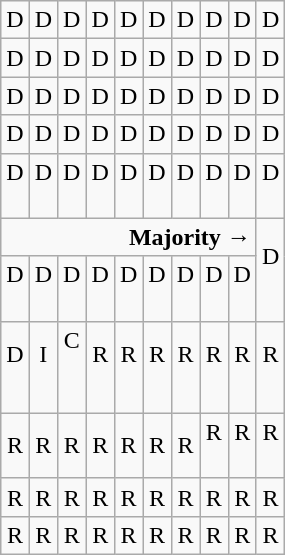<table class="wikitable" style="text-align:center;">
<tr>
<td>D</td>
<td>D</td>
<td>D</td>
<td>D</td>
<td>D</td>
<td>D</td>
<td>D</td>
<td>D</td>
<td>D</td>
<td>D</td>
</tr>
<tr>
<td width=10% >D</td>
<td width=10% >D</td>
<td width=10% >D</td>
<td width=10% >D</td>
<td width=10% >D</td>
<td width=10% >D</td>
<td width=10% >D</td>
<td width=10% >D</td>
<td width=10% >D</td>
<td width=10% >D</td>
</tr>
<tr>
<td>D</td>
<td>D</td>
<td>D</td>
<td>D</td>
<td>D</td>
<td>D</td>
<td>D</td>
<td>D</td>
<td>D</td>
<td>D</td>
</tr>
<tr>
<td>D</td>
<td>D</td>
<td>D</td>
<td>D</td>
<td>D</td>
<td>D</td>
<td>D</td>
<td>D</td>
<td>D</td>
<td>D</td>
</tr>
<tr>
<td>D<br><br></td>
<td>D<br><br></td>
<td>D<br><br></td>
<td>D<br><br></td>
<td>D<br><br></td>
<td>D<br><br></td>
<td>D<br><br></td>
<td>D<br><br></td>
<td>D<br><br></td>
<td>D<br><br></td>
</tr>
<tr>
<td colspan="9" style="text-align:right;"><strong>Majority →</strong></td>
<td rowspan=2 >D<br><br></td>
</tr>
<tr>
<td>D<br><br></td>
<td>D<br><br></td>
<td>D<br><br></td>
<td>D<br><br></td>
<td>D<br><br></td>
<td>D<br><br></td>
<td>D<br><br></td>
<td>D<br><br></td>
<td>D<br><br></td>
</tr>
<tr>
<td>D<br><br></td>
<td>I<br><br></td>
<td>C<br><br><br></td>
<td>R<br><br></td>
<td>R<br><br></td>
<td>R<br><br></td>
<td>R<br><br></td>
<td>R<br><br></td>
<td>R<br><br></td>
<td>R<br><br></td>
</tr>
<tr>
<td>R</td>
<td>R</td>
<td>R</td>
<td>R</td>
<td>R</td>
<td>R</td>
<td>R</td>
<td>R<br><br></td>
<td>R<br><br></td>
<td>R<br><br></td>
</tr>
<tr>
<td>R</td>
<td>R</td>
<td>R</td>
<td>R</td>
<td>R</td>
<td>R</td>
<td>R</td>
<td>R</td>
<td>R</td>
<td>R</td>
</tr>
<tr>
<td>R</td>
<td>R</td>
<td>R</td>
<td>R</td>
<td>R</td>
<td>R</td>
<td>R</td>
<td>R</td>
<td>R</td>
<td>R</td>
</tr>
</table>
